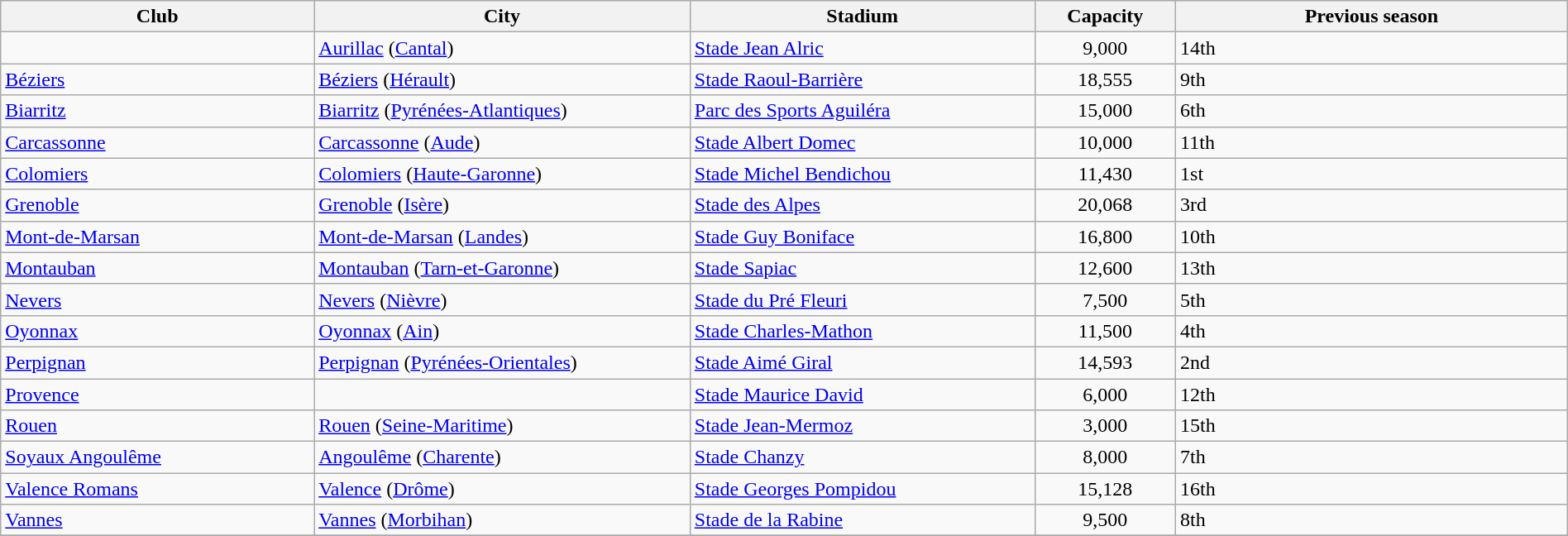<table class="wikitable sortable" width="100%">
<tr>
<th width="20%">Club</th>
<th width="24%">City</th>
<th width="22%">Stadium</th>
<th width="9%">Capacity</th>
<th>Previous season</th>
</tr>
<tr>
<td></td>
<td><a href='#'>Aurillac</a> (<a href='#'>Cantal</a>)</td>
<td><a href='#'>Stade Jean Alric</a></td>
<td align=center>9,000</td>
<td>14th</td>
</tr>
<tr>
<td><a href='#'>Béziers</a></td>
<td><a href='#'>Béziers</a> (<a href='#'>Hérault</a>)</td>
<td><a href='#'>Stade Raoul-Barrière</a></td>
<td align=center>18,555</td>
<td>9th</td>
</tr>
<tr>
<td><a href='#'>Biarritz</a></td>
<td><a href='#'>Biarritz</a> (<a href='#'>Pyrénées-Atlantiques</a>)</td>
<td><a href='#'>Parc des Sports Aguiléra</a></td>
<td align=center>15,000</td>
<td>6th</td>
</tr>
<tr>
<td><a href='#'>Carcassonne</a></td>
<td><a href='#'>Carcassonne</a> (<a href='#'>Aude</a>)</td>
<td><a href='#'>Stade Albert Domec</a></td>
<td align=center>10,000</td>
<td>11th</td>
</tr>
<tr>
<td><a href='#'>Colomiers</a></td>
<td><a href='#'>Colomiers</a> (<a href='#'>Haute-Garonne</a>)</td>
<td><a href='#'>Stade Michel Bendichou</a></td>
<td align=center>11,430</td>
<td>1st</td>
</tr>
<tr>
<td><a href='#'>Grenoble</a></td>
<td><a href='#'>Grenoble</a> (<a href='#'>Isère</a>)</td>
<td><a href='#'>Stade des Alpes</a></td>
<td align=center>20,068</td>
<td>3rd</td>
</tr>
<tr>
<td><a href='#'>Mont-de-Marsan</a></td>
<td><a href='#'>Mont-de-Marsan</a> (<a href='#'>Landes</a>)</td>
<td><a href='#'>Stade Guy Boniface</a></td>
<td align=center>16,800</td>
<td>10th</td>
</tr>
<tr>
<td><a href='#'>Montauban</a></td>
<td><a href='#'>Montauban</a> (<a href='#'>Tarn-et-Garonne</a>)</td>
<td><a href='#'>Stade Sapiac</a></td>
<td align=center>12,600</td>
<td>13th</td>
</tr>
<tr>
<td><a href='#'>Nevers</a></td>
<td><a href='#'>Nevers</a> (<a href='#'>Nièvre</a>)</td>
<td><a href='#'>Stade du Pré Fleuri</a></td>
<td align=center>7,500</td>
<td>5th</td>
</tr>
<tr>
<td><a href='#'>Oyonnax</a></td>
<td><a href='#'>Oyonnax</a> (<a href='#'>Ain</a>)</td>
<td><a href='#'>Stade Charles-Mathon</a></td>
<td align=center>11,500</td>
<td>4th</td>
</tr>
<tr>
<td><a href='#'>Perpignan</a></td>
<td><a href='#'>Perpignan</a> (<a href='#'>Pyrénées-Orientales</a>)</td>
<td><a href='#'>Stade Aimé Giral</a></td>
<td align=center>14,593</td>
<td>2nd</td>
</tr>
<tr>
<td><a href='#'>Provence</a></td>
<td></td>
<td><a href='#'>Stade Maurice David</a></td>
<td align=center>6,000</td>
<td>12th</td>
</tr>
<tr>
<td><a href='#'>Rouen</a></td>
<td><a href='#'>Rouen</a> (<a href='#'>Seine-Maritime</a>)</td>
<td><a href='#'>Stade Jean-Mermoz</a><br></td>
<td align=center>3,000</td>
<td>15th</td>
</tr>
<tr>
<td><a href='#'>Soyaux Angoulême</a></td>
<td><a href='#'>Angoulême</a> (<a href='#'>Charente</a>)</td>
<td><a href='#'>Stade Chanzy</a></td>
<td align=center>8,000</td>
<td>7th</td>
</tr>
<tr>
<td><a href='#'>Valence Romans</a></td>
<td><a href='#'>Valence</a> (<a href='#'>Drôme</a>)</td>
<td><a href='#'>Stade Georges Pompidou</a></td>
<td align=center>15,128</td>
<td>16th</td>
</tr>
<tr>
<td><a href='#'>Vannes</a></td>
<td><a href='#'>Vannes</a> (<a href='#'>Morbihan</a>)</td>
<td><a href='#'>Stade de la Rabine</a></td>
<td align=center>9,500</td>
<td>8th</td>
</tr>
<tr>
</tr>
</table>
